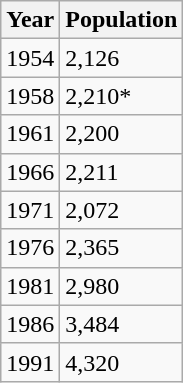<table class="wikitable">
<tr>
<th>Year</th>
<th>Population</th>
</tr>
<tr>
<td>1954</td>
<td>2,126</td>
</tr>
<tr>
<td>1958</td>
<td>2,210*</td>
</tr>
<tr>
<td>1961</td>
<td>2,200</td>
</tr>
<tr>
<td>1966</td>
<td>2,211</td>
</tr>
<tr>
<td>1971</td>
<td>2,072</td>
</tr>
<tr>
<td>1976</td>
<td>2,365</td>
</tr>
<tr>
<td>1981</td>
<td>2,980</td>
</tr>
<tr>
<td>1986</td>
<td>3,484</td>
</tr>
<tr>
<td>1991</td>
<td>4,320</td>
</tr>
</table>
